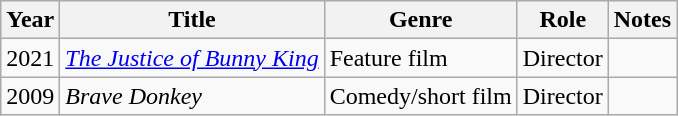<table class="wikitable">
<tr>
<th>Year</th>
<th>Title</th>
<th>Genre</th>
<th>Role</th>
<th>Notes</th>
</tr>
<tr>
<td>2021</td>
<td><em><a href='#'>The Justice of Bunny King</a></em></td>
<td>Feature film</td>
<td>Director</td>
<td></td>
</tr>
<tr>
<td>2009</td>
<td><em>Brave Donkey</em></td>
<td>Comedy/short film</td>
<td>Director</td>
<td></td>
</tr>
</table>
